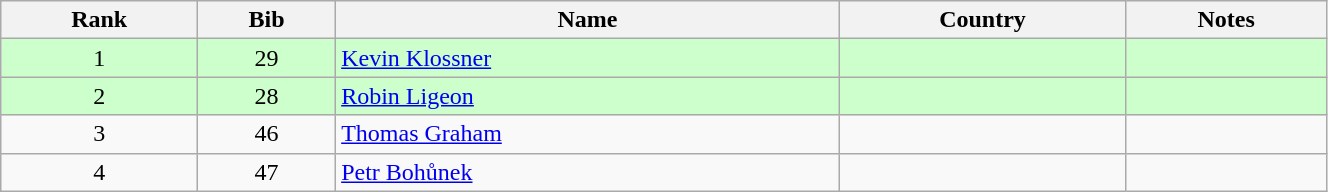<table class="wikitable" style="text-align:center;" width=70%>
<tr>
<th>Rank</th>
<th>Bib</th>
<th>Name</th>
<th>Country</th>
<th>Notes</th>
</tr>
<tr bgcolor=ccffcc>
<td>1</td>
<td>29</td>
<td align=left><a href='#'>Kevin Klossner</a></td>
<td align=left></td>
<td></td>
</tr>
<tr bgcolor=ccffcc>
<td>2</td>
<td>28</td>
<td align=left><a href='#'>Robin Ligeon</a></td>
<td align=left></td>
<td></td>
</tr>
<tr>
<td>3</td>
<td>46</td>
<td align=left><a href='#'>Thomas Graham</a></td>
<td align=left></td>
<td></td>
</tr>
<tr>
<td>4</td>
<td>47</td>
<td align=left><a href='#'>Petr Bohůnek</a></td>
<td align=left></td>
<td></td>
</tr>
</table>
